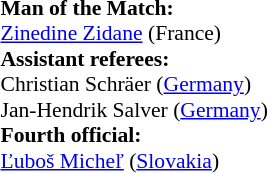<table style="width:100%; font-size:90%;">
<tr>
<td><br><strong>Man of the Match:</strong>
<br><a href='#'>Zinedine Zidane</a> (France)<br><strong>Assistant referees:</strong>
<br>Christian Schräer (<a href='#'>Germany</a>)
<br>Jan-Hendrik Salver (<a href='#'>Germany</a>)
<br><strong>Fourth official:</strong>
<br><a href='#'>Ľuboš Micheľ</a> (<a href='#'>Slovakia</a>)</td>
</tr>
</table>
